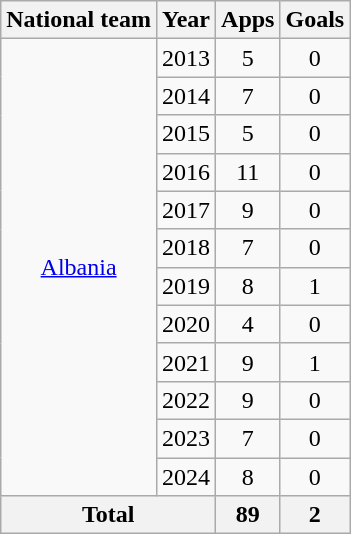<table class=wikitable style=text-align:center>
<tr>
<th>National team</th>
<th>Year</th>
<th>Apps</th>
<th>Goals</th>
</tr>
<tr>
<td rowspan="12"><a href='#'>Albania</a></td>
<td>2013</td>
<td>5</td>
<td>0</td>
</tr>
<tr>
<td>2014</td>
<td>7</td>
<td>0</td>
</tr>
<tr>
<td>2015</td>
<td>5</td>
<td>0</td>
</tr>
<tr>
<td>2016</td>
<td>11</td>
<td>0</td>
</tr>
<tr>
<td>2017</td>
<td>9</td>
<td>0</td>
</tr>
<tr>
<td>2018</td>
<td>7</td>
<td>0</td>
</tr>
<tr>
<td>2019</td>
<td>8</td>
<td>1</td>
</tr>
<tr>
<td>2020</td>
<td>4</td>
<td>0</td>
</tr>
<tr>
<td>2021</td>
<td>9</td>
<td>1</td>
</tr>
<tr>
<td>2022</td>
<td>9</td>
<td>0</td>
</tr>
<tr>
<td>2023</td>
<td>7</td>
<td>0</td>
</tr>
<tr>
<td>2024</td>
<td>8</td>
<td>0</td>
</tr>
<tr>
<th colspan="2">Total</th>
<th>89</th>
<th>2</th>
</tr>
</table>
